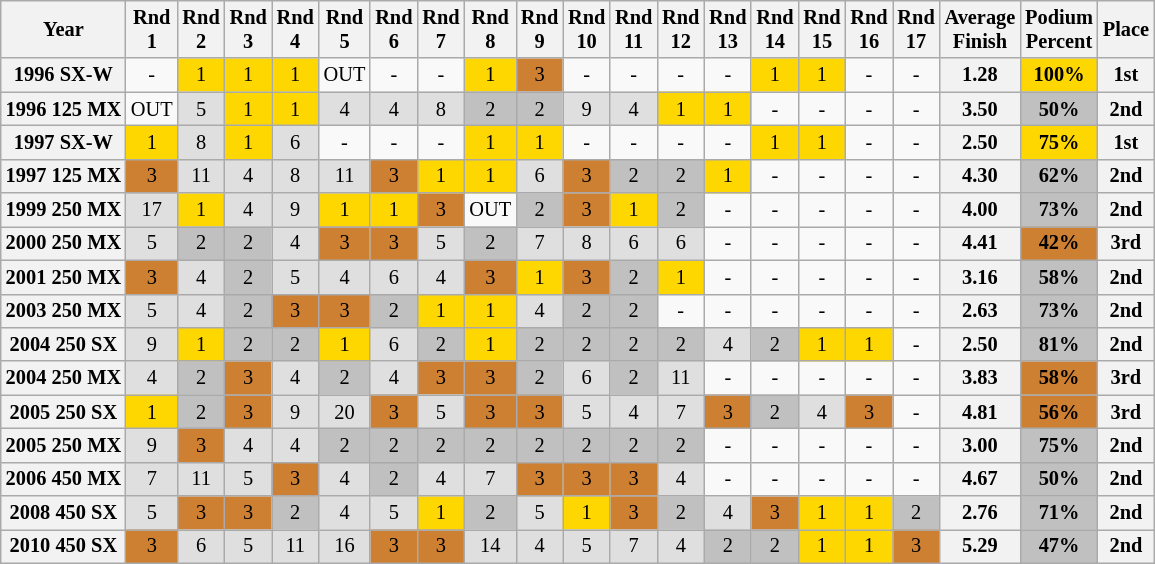<table class="wikitable" style="font-size: 85%; text-align:center">
<tr valign="top">
<th valign="middle">Year</th>
<th>Rnd<br>1</th>
<th>Rnd<br>2</th>
<th>Rnd<br>3</th>
<th>Rnd<br>4</th>
<th>Rnd<br>5</th>
<th>Rnd<br>6</th>
<th>Rnd<br>7</th>
<th>Rnd<br>8</th>
<th>Rnd<br>9</th>
<th>Rnd<br>10</th>
<th>Rnd<br>11</th>
<th>Rnd<br>12</th>
<th>Rnd<br>13</th>
<th>Rnd<br>14</th>
<th>Rnd<br>15</th>
<th>Rnd<br>16</th>
<th>Rnd<br>17</th>
<th valign="middle">Average<br>Finish</th>
<th valign="middle">Podium<br>Percent</th>
<th valign="middle">Place</th>
</tr>
<tr>
<th>1996 SX-W</th>
<td>-</td>
<td style="background: gold;">1</td>
<td style="background: gold;">1</td>
<td style="background: gold;">1</td>
<td>OUT</td>
<td>-</td>
<td>-</td>
<td style="background: gold;">1</td>
<td style="background:#CD7F32;">3</td>
<td>-</td>
<td>-</td>
<td>-</td>
<td>-</td>
<td style="background: gold;">1</td>
<td style="background: gold;">1</td>
<td>-</td>
<td>-</td>
<th>1.28</th>
<th style="background: gold;">100%</th>
<th>1st</th>
</tr>
<tr>
<th>1996 125 MX</th>
<td>OUT</td>
<td style="background:#dfdfdf;">5</td>
<td style="background: gold;">1</td>
<td style="background: gold;">1</td>
<td style="background:#dfdfdf;">4</td>
<td style="background:#dfdfdf;">4</td>
<td style="background:#dfdfdf;">8</td>
<td style="background: silver;">2</td>
<td style="background: silver;">2</td>
<td style="background:#dfdfdf;">9</td>
<td style="background:#dfdfdf;">4</td>
<td style="background: gold;">1</td>
<td style="background: gold;">1</td>
<td>-</td>
<td>-</td>
<td>-</td>
<td>-</td>
<th>3.50</th>
<th style="background: silver;">50%</th>
<th>2nd</th>
</tr>
<tr>
<th>1997 SX-W</th>
<td style="background: gold;">1</td>
<td style="background:#dfdfdf;">8</td>
<td style="background: gold;">1</td>
<td style="background:#dfdfdf;">6</td>
<td>-</td>
<td>-</td>
<td>-</td>
<td style="background: gold;">1</td>
<td style="background: gold;">1</td>
<td>-</td>
<td>-</td>
<td>-</td>
<td>-</td>
<td style="background: gold;">1</td>
<td style="background: gold;">1</td>
<td>-</td>
<td>-</td>
<th>2.50</th>
<th style="background: gold;">75%</th>
<th>1st</th>
</tr>
<tr>
<th>1997 125 MX</th>
<td style="background:#CD7F32;">3</td>
<td style="background:#dfdfdf;">11</td>
<td style="background:#dfdfdf;">4</td>
<td style="background:#dfdfdf;">8</td>
<td style="background:#dfdfdf;">11</td>
<td style="background:#CD7F32;">3</td>
<td style="background: gold;">1</td>
<td style="background: gold;">1</td>
<td style="background:#dfdfdf;">6</td>
<td style="background:#CD7F32;">3</td>
<td style="background: silver;">2</td>
<td style="background: silver;">2</td>
<td style="background: gold;">1</td>
<td>-</td>
<td>-</td>
<td>-</td>
<td>-</td>
<th>4.30</th>
<th style="background: silver;">62%</th>
<th>2nd</th>
</tr>
<tr>
<th>1999 250 MX</th>
<td style="background:#dfdfdf;">17</td>
<td style="background: gold;">1</td>
<td style="background:#dfdfdf;">4</td>
<td style="background:#dfdfdf;">9</td>
<td style="background: gold;">1</td>
<td style="background: gold;">1</td>
<td style="background:#CD7F32;">3</td>
<td>OUT</td>
<td style="background: silver;">2</td>
<td style="background:#CD7F32;">3</td>
<td style="background: gold;">1</td>
<td style="background: silver;">2</td>
<td>-</td>
<td>-</td>
<td>-</td>
<td>-</td>
<td>-</td>
<th>4.00</th>
<th style="background: silver;">73%</th>
<th>2nd</th>
</tr>
<tr>
<th>2000 250 MX</th>
<td style="background:#dfdfdf;">5</td>
<td style="background: silver;">2</td>
<td style="background: silver;">2</td>
<td style="background:#dfdfdf;">4</td>
<td style="background:#CD7F32;">3</td>
<td style="background:#CD7F32;">3</td>
<td style="background:#dfdfdf;">5</td>
<td style="background: silver;">2</td>
<td style="background:#dfdfdf;">7</td>
<td style="background:#dfdfdf;">8</td>
<td style="background:#dfdfdf;">6</td>
<td style="background:#dfdfdf;">6</td>
<td>-</td>
<td>-</td>
<td>-</td>
<td>-</td>
<td>-</td>
<th>4.41</th>
<th style="background:#CD7F32;">42%</th>
<th>3rd</th>
</tr>
<tr>
<th>2001 250 MX</th>
<td style="background:#CD7F32;">3</td>
<td style="background:#dfdfdf;">4</td>
<td style="background: silver;">2</td>
<td style="background:#dfdfdf;">5</td>
<td style="background:#dfdfdf;">4</td>
<td style="background:#dfdfdf;">6</td>
<td style="background:#dfdfdf;">4</td>
<td style="background:#CD7F32;">3</td>
<td style="background: gold;">1</td>
<td style="background:#CD7F32;">3</td>
<td style="background: silver;">2</td>
<td style="background: gold;">1</td>
<td>-</td>
<td>-</td>
<td>-</td>
<td>-</td>
<td>-</td>
<th>3.16</th>
<th style="background: silver;">58%</th>
<th>2nd</th>
</tr>
<tr>
<th>2003 250 MX</th>
<td style="background:#dfdfdf;">5</td>
<td style="background:#dfdfdf;">4</td>
<td style="background: silver;">2</td>
<td style="background:#CD7F32;">3</td>
<td style="background:#CD7F32;">3</td>
<td style="background: silver;">2</td>
<td style="background: gold;">1</td>
<td style="background: gold;">1</td>
<td style="background:#dfdfdf;">4</td>
<td style="background: silver;">2</td>
<td style="background: silver;">2</td>
<td>-</td>
<td>-</td>
<td>-</td>
<td>-</td>
<td>-</td>
<td>-</td>
<th>2.63</th>
<th style="background: silver;">73%</th>
<th>2nd</th>
</tr>
<tr>
<th>2004 250 SX</th>
<td style="background:#dfdfdf;">9</td>
<td style="background: gold;">1</td>
<td style="background: silver;">2</td>
<td style="background: silver;">2</td>
<td style="background: gold;">1</td>
<td style="background:#dfdfdf;">6</td>
<td style="background: silver;">2</td>
<td style="background: gold;">1</td>
<td style="background: silver;">2</td>
<td style="background: silver;">2</td>
<td style="background: silver;">2</td>
<td style="background: silver;">2</td>
<td style="background:#dfdfdf;">4</td>
<td style="background: silver;">2</td>
<td style="background: gold;">1</td>
<td style="background: gold;">1</td>
<td>-</td>
<th>2.50</th>
<th style="background: silver;">81%</th>
<th>2nd</th>
</tr>
<tr>
<th>2004 250 MX</th>
<td style="background:#dfdfdf;">4</td>
<td style="background: silver;">2</td>
<td style="background:#CD7F32;">3</td>
<td style="background:#dfdfdf;">4</td>
<td style="background: silver;">2</td>
<td style="background:#dfdfdf;">4</td>
<td style="background:#CD7F32;">3</td>
<td style="background:#CD7F32;">3</td>
<td style="background: silver;">2</td>
<td style="background:#dfdfdf;">6</td>
<td style="background: silver;">2</td>
<td style="background:#dfdfdf;">11</td>
<td>-</td>
<td>-</td>
<td>-</td>
<td>-</td>
<td>-</td>
<th>3.83</th>
<th style="background:#CD7F32;">58%</th>
<th>3rd</th>
</tr>
<tr>
<th>2005 250 SX</th>
<td style="background: gold;">1</td>
<td style="background: silver;">2</td>
<td style="background:#CD7F32;">3</td>
<td style="background:#dfdfdf;">9</td>
<td style="background:#dfdfdf;">20</td>
<td style="background:#CD7F32;">3</td>
<td style="background:#dfdfdf;">5</td>
<td style="background:#CD7F32;">3</td>
<td style="background:#CD7F32;">3</td>
<td style="background:#dfdfdf;">5</td>
<td style="background:#dfdfdf;">4</td>
<td style="background:#dfdfdf;">7</td>
<td style="background:#CD7F32;">3</td>
<td style="background: silver;">2</td>
<td style="background:#dfdfdf;">4</td>
<td style="background:#CD7F32;">3</td>
<td>-</td>
<th>4.81</th>
<th style="background:#CD7F32;">56%</th>
<th>3rd</th>
</tr>
<tr>
<th>2005 250 MX</th>
<td style="background:#dfdfdf;">9</td>
<td style="background:#CD7F32;">3</td>
<td style="background:#dfdfdf;">4</td>
<td style="background:#dfdfdf;">4</td>
<td style="background: silver;">2</td>
<td style="background: silver;">2</td>
<td style="background: silver;">2</td>
<td style="background: silver;">2</td>
<td style="background: silver;">2</td>
<td style="background: silver;">2</td>
<td style="background: silver;">2</td>
<td style="background: silver;">2</td>
<td>-</td>
<td>-</td>
<td>-</td>
<td>-</td>
<td>-</td>
<th>3.00</th>
<th style="background: silver;">75%</th>
<th>2nd</th>
</tr>
<tr>
<th>2006 450 MX</th>
<td style="background:#dfdfdf;">7</td>
<td style="background:#dfdfdf;">11</td>
<td style="background:#dfdfdf;">5</td>
<td style="background:#CD7F32;">3</td>
<td style="background:#dfdfdf;">4</td>
<td style="background: silver;">2</td>
<td style="background:#dfdfdf;">4</td>
<td style="background:#dfdfdf;">7</td>
<td style="background:#CD7F32;">3</td>
<td style="background:#CD7F32;">3</td>
<td style="background:#CD7F32;">3</td>
<td style="background:#dfdfdf;">4</td>
<td>-</td>
<td>-</td>
<td>-</td>
<td>-</td>
<td>-</td>
<th>4.67</th>
<th style="background: silver;">50%</th>
<th>2nd</th>
</tr>
<tr>
<th>2008 450 SX</th>
<td style="background:#dfdfdf;">5</td>
<td style="background:#CD7F32;">3</td>
<td style="background:#CD7F32;">3</td>
<td style="background: silver;">2</td>
<td style="background:#dfdfdf;">4</td>
<td style="background:#dfdfdf;">5</td>
<td style="background: gold;">1</td>
<td style="background: silver;">2</td>
<td style="background:#dfdfdf;">5</td>
<td style="background: gold;">1</td>
<td style="background:#CD7F32;">3</td>
<td style="background: silver;">2</td>
<td style="background:#dfdfdf;">4</td>
<td style="background:#CD7F32;">3</td>
<td style="background: gold;">1</td>
<td style="background: gold;">1</td>
<td style="background: silver;">2</td>
<th>2.76</th>
<th style="background: silver;">71%</th>
<th>2nd</th>
</tr>
<tr>
<th>2010 450 SX</th>
<td style="background:#CD7F32;">3</td>
<td style="background:#dfdfdf;">6</td>
<td style="background:#dfdfdf;">5</td>
<td style="background:#dfdfdf;">11</td>
<td style="background:#dfdfdf;">16</td>
<td style="background:#CD7F32;">3</td>
<td style="background:#CD7F32;">3</td>
<td style="background:#dfdfdf;">14</td>
<td style="background:#dfdfdf;">4</td>
<td style="background:#dfdfdf;">5</td>
<td style="background:#dfdfdf;">7</td>
<td style="background:#dfdfdf;">4</td>
<td style="background: silver;">2</td>
<td style="background: silver;">2</td>
<td style="background: gold;">1</td>
<td style="background: gold;">1</td>
<td style="background:#CD7F32;">3</td>
<th>5.29</th>
<th style="background: silver;">47%</th>
<th>2nd</th>
</tr>
</table>
